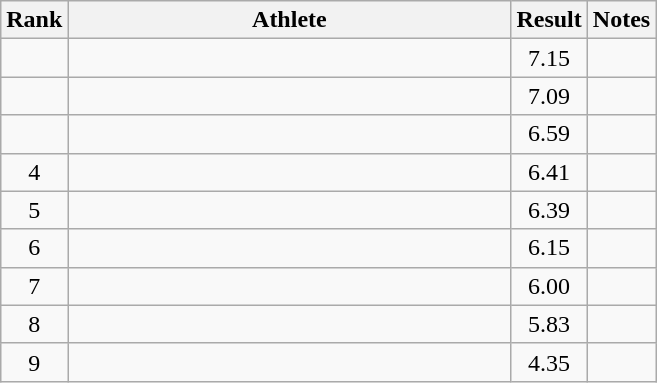<table class="wikitable" style="text-align:center">
<tr>
<th>Rank</th>
<th Style="width:18em">Athlete</th>
<th>Result</th>
<th>Notes</th>
</tr>
<tr>
<td></td>
<td style="text-align:left"></td>
<td>7.15</td>
<td></td>
</tr>
<tr>
<td></td>
<td style="text-align:left"></td>
<td>7.09</td>
<td></td>
</tr>
<tr>
<td></td>
<td style="text-align:left"></td>
<td>6.59</td>
<td></td>
</tr>
<tr>
<td>4</td>
<td style="text-align:left"></td>
<td>6.41</td>
<td></td>
</tr>
<tr>
<td>5</td>
<td style="text-align:left"></td>
<td>6.39</td>
<td></td>
</tr>
<tr>
<td>6</td>
<td style="text-align:left"></td>
<td>6.15</td>
<td></td>
</tr>
<tr>
<td>7</td>
<td style="text-align:left"></td>
<td>6.00</td>
<td></td>
</tr>
<tr>
<td>8</td>
<td style="text-align:left"></td>
<td>5.83</td>
<td></td>
</tr>
<tr>
<td>9</td>
<td style="text-align:left"></td>
<td>4.35</td>
<td></td>
</tr>
</table>
